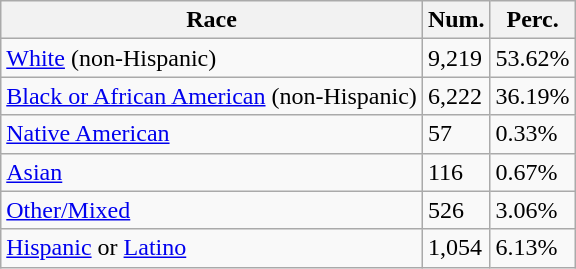<table class="wikitable">
<tr>
<th>Race</th>
<th>Num.</th>
<th>Perc.</th>
</tr>
<tr>
<td><a href='#'>White</a> (non-Hispanic)</td>
<td>9,219</td>
<td>53.62%</td>
</tr>
<tr>
<td><a href='#'>Black or African American</a> (non-Hispanic)</td>
<td>6,222</td>
<td>36.19%</td>
</tr>
<tr>
<td><a href='#'>Native American</a></td>
<td>57</td>
<td>0.33%</td>
</tr>
<tr>
<td><a href='#'>Asian</a></td>
<td>116</td>
<td>0.67%</td>
</tr>
<tr>
<td><a href='#'>Other/Mixed</a></td>
<td>526</td>
<td>3.06%</td>
</tr>
<tr>
<td><a href='#'>Hispanic</a> or <a href='#'>Latino</a></td>
<td>1,054</td>
<td>6.13%</td>
</tr>
</table>
